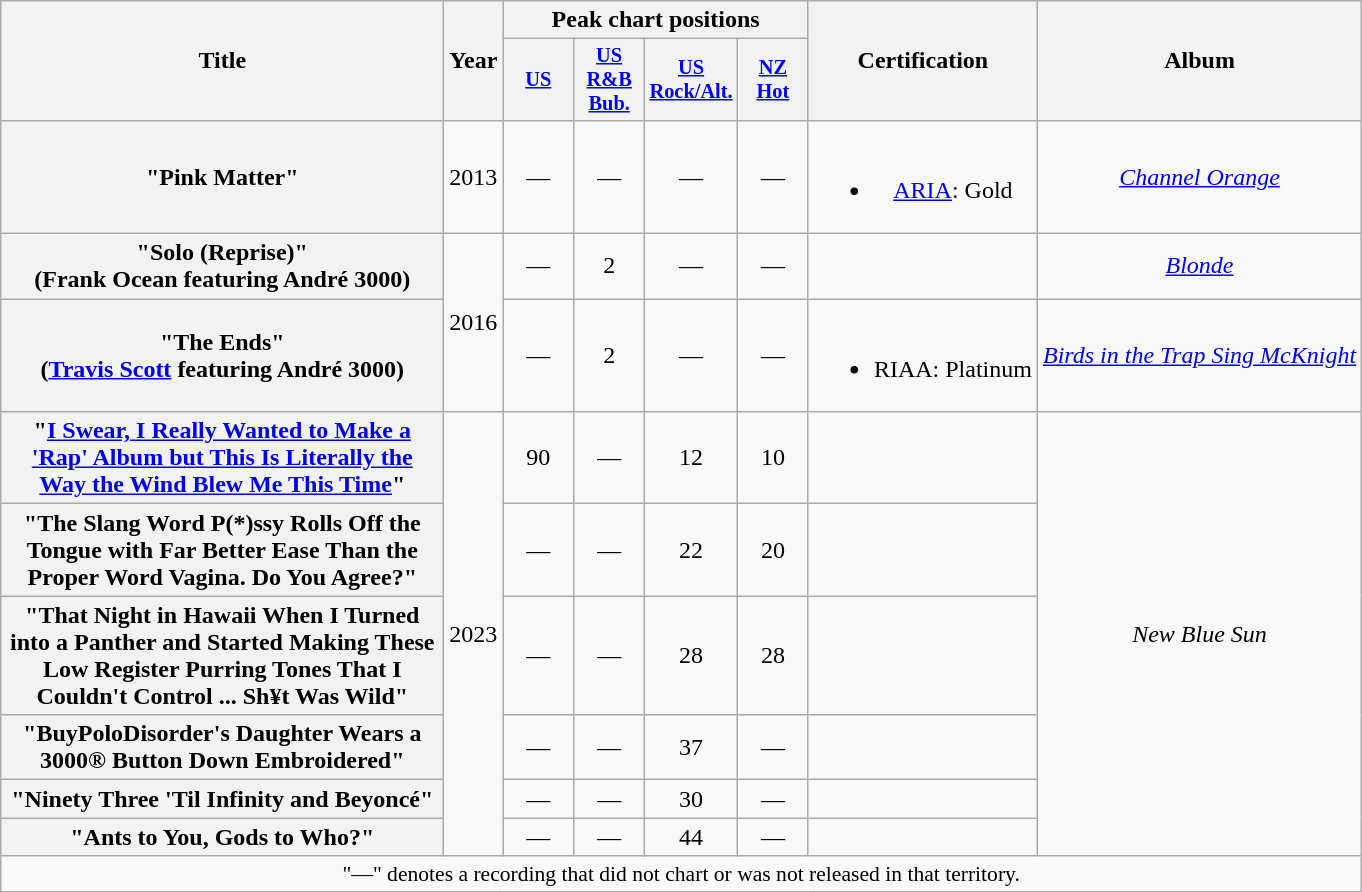<table class="wikitable plainrowheaders" style="text-align:center;">
<tr>
<th scope="col" rowspan="2" style="width:18em;">Title</th>
<th scope="col" rowspan="2">Year</th>
<th scope="col" colspan="4">Peak chart positions</th>
<th scope="col" rowspan="2">Certification</th>
<th scope="col" rowspan="2">Album</th>
</tr>
<tr>
<th scope="col" style="width:3em;font-size:85%;"><a href='#'>US</a><br></th>
<th scope="col" style="width:3em;font-size:85%;"><a href='#'>US<br>R&B<br>Bub.</a><br></th>
<th scope="col" style="width:3em;font-size:85%;"><a href='#'>US<br>Rock/Alt.</a><br></th>
<th scope="col" style="width:3em;font-size:85%;"><a href='#'>NZ<br>Hot</a><br></th>
</tr>
<tr>
<th scope="row">"Pink Matter"<br></th>
<td>2013</td>
<td>—</td>
<td>—</td>
<td>—</td>
<td>—</td>
<td><br><ul><li><a href='#'>ARIA</a>: Gold</li></ul></td>
<td><em><a href='#'>Channel Orange</a></em></td>
</tr>
<tr>
<th scope="row">"Solo (Reprise)"<br><span>(Frank Ocean featuring André 3000)</span></th>
<td rowspan="2">2016</td>
<td>—</td>
<td>2</td>
<td>—</td>
<td>—</td>
<td></td>
<td><em><a href='#'>Blonde</a></em></td>
</tr>
<tr>
<th scope="row">"The Ends"<br><span>(<a href='#'>Travis Scott</a> featuring André 3000)</span></th>
<td>—</td>
<td>2</td>
<td>—</td>
<td>—</td>
<td><br><ul><li>RIAA: Platinum</li></ul></td>
<td><em><a href='#'>Birds in the Trap Sing McKnight</a></em></td>
</tr>
<tr>
<th scope="row">"<a href='#'>I Swear, I Really Wanted to Make a 'Rap' Album but This Is Literally the Way the Wind Blew Me This Time</a>"</th>
<td rowspan="6">2023</td>
<td>90</td>
<td>—</td>
<td>12</td>
<td>10</td>
<td></td>
<td rowspan="6"><em>New Blue Sun</em></td>
</tr>
<tr>
<th scope="row">"The Slang Word P(*)ssy Rolls Off the Tongue with Far Better Ease Than the Proper Word Vagina. Do You Agree?"</th>
<td>—</td>
<td>—</td>
<td>22</td>
<td>20</td>
</tr>
<tr>
<th scope="row">"That Night in Hawaii When I Turned into a Panther and Started Making These Low Register Purring Tones That I Couldn't Control ... Sh¥t Was Wild"</th>
<td>—</td>
<td>—</td>
<td>28</td>
<td>28</td>
<td></td>
</tr>
<tr>
<th scope="row">"BuyPoloDisorder's Daughter Wears a 3000® Button Down Embroidered"</th>
<td>—</td>
<td>—</td>
<td>37</td>
<td>—</td>
<td></td>
</tr>
<tr>
<th scope="row">"Ninety Three 'Til Infinity and Beyoncé"</th>
<td>—</td>
<td>—</td>
<td>30</td>
<td>—</td>
<td></td>
</tr>
<tr>
<th scope="row">"Ants to You, Gods to Who?"</th>
<td>—</td>
<td>—</td>
<td>44</td>
<td>—</td>
<td></td>
</tr>
<tr>
<td colspan="14" style="font-size:90%">"—" denotes a recording that did not chart or was not released in that territory.</td>
</tr>
</table>
